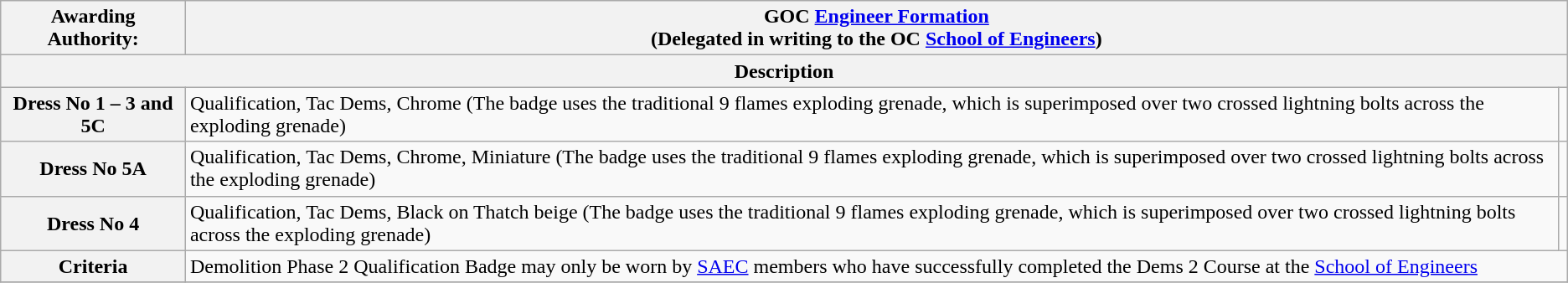<table class=wikitable style="text-align: left;">
<tr>
<th><strong>Awarding Authority</strong>:</th>
<th colspan="2">GOC <a href='#'>Engineer Formation</a><br>(Delegated in writing to the OC <a href='#'>School of Engineers</a>)</th>
</tr>
<tr>
<th colspan="3">Description</th>
</tr>
<tr>
<th>Dress No 1 – 3 and 5C</th>
<td>Qualification, Tac Dems, Chrome (The badge uses the traditional 9 flames exploding grenade, which is superimposed over two crossed lightning bolts across the exploding grenade)</td>
<td></td>
</tr>
<tr>
<th>Dress No 5A</th>
<td>Qualification, Tac Dems, Chrome, Miniature (The badge uses the traditional 9 flames exploding grenade, which is superimposed over two crossed lightning bolts across the exploding grenade)</td>
<td></td>
</tr>
<tr>
<th>Dress No 4</th>
<td>Qualification, Tac Dems, Black on Thatch beige (The badge uses the traditional 9 flames exploding grenade, which is superimposed over two crossed lightning bolts across the exploding grenade)</td>
<td></td>
</tr>
<tr>
<th>Criteria</th>
<td colspan="2">Demolition Phase 2 Qualification Badge may only be worn by <a href='#'>SAEC</a> members who have successfully completed the Dems 2 Course at the <a href='#'>School of Engineers</a></td>
</tr>
<tr>
</tr>
</table>
